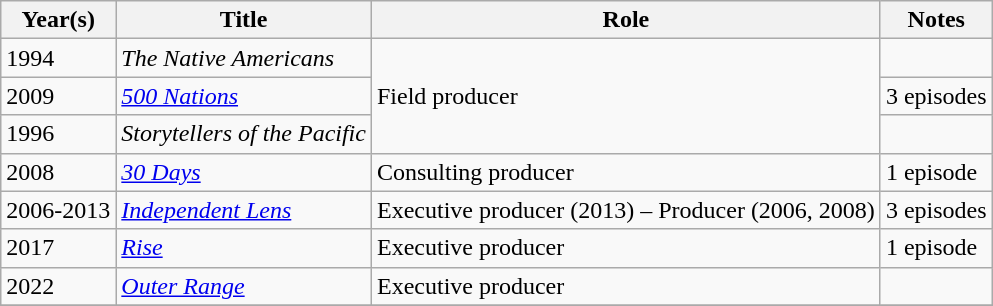<table class="wikitable" style="text-align:left">
<tr>
<th>Year(s)</th>
<th>Title</th>
<th>Role</th>
<th>Notes</th>
</tr>
<tr>
<td>1994</td>
<td><em>The Native Americans</em></td>
<td rowspan="3">Field producer</td>
<td></td>
</tr>
<tr>
<td>2009</td>
<td><em><a href='#'>500 Nations</a></em></td>
<td>3 episodes</td>
</tr>
<tr>
<td>1996</td>
<td><em>Storytellers of the Pacific</em></td>
<td></td>
</tr>
<tr>
<td>2008</td>
<td><em><a href='#'>30 Days</a></em></td>
<td>Consulting producer</td>
<td>1 episode</td>
</tr>
<tr>
<td>2006-2013</td>
<td><em><a href='#'>Independent Lens</a></em></td>
<td>Executive producer (2013) – Producer (2006, 2008)</td>
<td>3 episodes</td>
</tr>
<tr>
<td>2017</td>
<td><em><a href='#'>Rise</a></em></td>
<td>Executive producer</td>
<td>1 episode</td>
</tr>
<tr>
<td>2022</td>
<td><em><a href='#'>Outer Range</a></em></td>
<td>Executive producer</td>
<td></td>
</tr>
<tr>
</tr>
</table>
